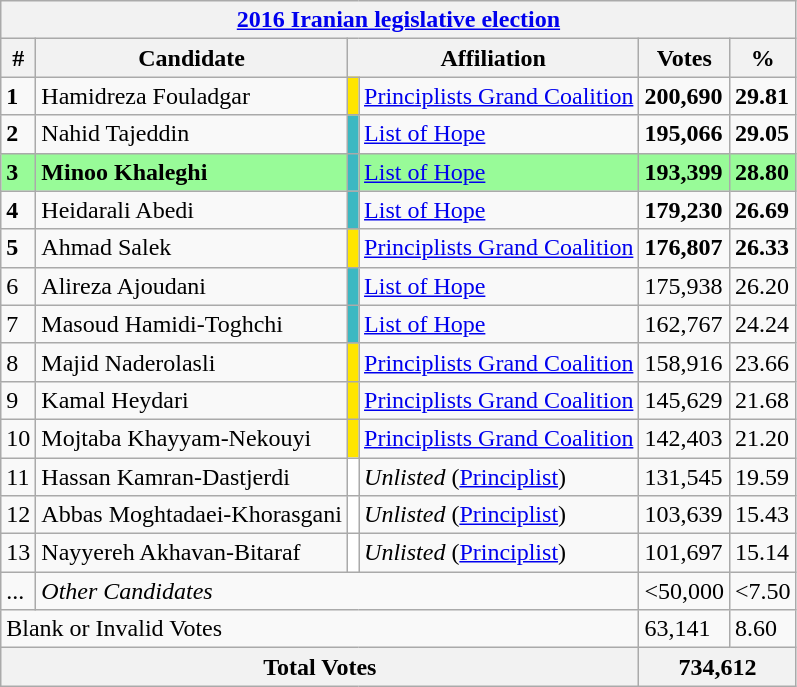<table class="wikitable">
<tr>
<th colspan="6"><a href='#'>2016 Iranian legislative election</a></th>
</tr>
<tr>
<th>#</th>
<th>Candidate</th>
<th colspan="2">Affiliation</th>
<th>Votes</th>
<th>%</th>
</tr>
<tr>
<td><strong>1</strong></td>
<td>Hamidreza Fouladgar</td>
<td style="background:#ffe500"></td>
<td><a href='#'>Principlists Grand Coalition</a></td>
<td><strong>200,690</strong></td>
<td><strong>29.81</strong></td>
</tr>
<tr>
<td><strong>2</strong></td>
<td>Nahid Tajeddin</td>
<td style="background:#3cb8c2"></td>
<td><a href='#'>List of Hope</a></td>
<td><strong>195,066</strong></td>
<td><strong>29.05</strong></td>
</tr>
<tr>
<td style="background:#98FB98"><strong>3</strong></td>
<td style="background:#98FB98"><strong>Minoo Khaleghi</strong></td>
<td style="background:#3cb8c2"></td>
<td style="background:#98FB98"><a href='#'>List of Hope</a></td>
<td style="background:#98FB98"><strong>193,399</strong></td>
<td style="background:#98FB98"><strong>28.80</strong></td>
</tr>
<tr>
<td><strong>4</strong></td>
<td>Heidarali Abedi</td>
<td style="background:#3cb8c2"></td>
<td><a href='#'>List of Hope</a></td>
<td><strong>179,230</strong></td>
<td><strong>26.69</strong></td>
</tr>
<tr>
<td><strong>5</strong></td>
<td>Ahmad Salek</td>
<td style="background:#ffe500"></td>
<td><a href='#'>Principlists Grand Coalition</a></td>
<td><strong>176,807</strong></td>
<td><strong>26.33</strong></td>
</tr>
<tr>
<td>6</td>
<td>Alireza Ajoudani</td>
<td style="background:#3cb8c2"></td>
<td><a href='#'>List of Hope</a></td>
<td>175,938</td>
<td>26.20</td>
</tr>
<tr>
<td>7</td>
<td>Masoud Hamidi-Toghchi</td>
<td style="background:#3cb8c2"></td>
<td><a href='#'>List of Hope</a></td>
<td>162,767</td>
<td>24.24</td>
</tr>
<tr>
<td>8</td>
<td>Majid Naderolasli</td>
<td style="background:#ffe500"></td>
<td><a href='#'>Principlists Grand Coalition</a></td>
<td>158,916</td>
<td>23.66</td>
</tr>
<tr>
<td>9</td>
<td>Kamal Heydari</td>
<td style="background:#ffe500"></td>
<td><a href='#'>Principlists Grand Coalition</a></td>
<td>145,629</td>
<td>21.68</td>
</tr>
<tr>
<td>10</td>
<td>Mojtaba Khayyam-Nekouyi</td>
<td style="background:#ffe500"></td>
<td><a href='#'>Principlists Grand Coalition</a></td>
<td>142,403</td>
<td>21.20</td>
</tr>
<tr>
<td>11</td>
<td>Hassan Kamran-Dastjerdi</td>
<td style="background:#FFFFFF"></td>
<td><em>Unlisted</em> (<a href='#'>Principlist</a>)</td>
<td>131,545</td>
<td>19.59</td>
</tr>
<tr>
<td>12</td>
<td>Abbas Moghtadaei-Khorasgani</td>
<td style="background:#FFFFFF"></td>
<td><em>Unlisted</em> (<a href='#'>Principlist</a>)</td>
<td>103,639</td>
<td>15.43</td>
</tr>
<tr>
<td>13</td>
<td>Nayyereh Akhavan-Bitaraf</td>
<td style="background:#FFFFFF"></td>
<td><em>Unlisted</em> (<a href='#'>Principlist</a>)</td>
<td>101,697</td>
<td>15.14</td>
</tr>
<tr>
<td>...</td>
<td colspan="3"><em>Other Candidates</em></td>
<td><50,000</td>
<td><7.50</td>
</tr>
<tr>
<td colspan="4">Blank or Invalid Votes</td>
<td>63,141</td>
<td>8.60</td>
</tr>
<tr>
<th colspan="4">Total Votes</th>
<th colspan="2">734,612</th>
</tr>
</table>
